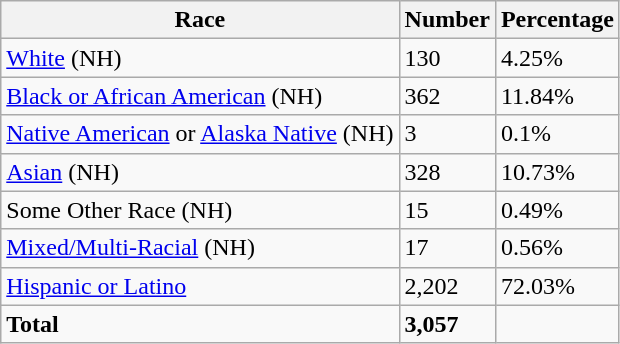<table class="wikitable">
<tr>
<th>Race</th>
<th>Number</th>
<th>Percentage</th>
</tr>
<tr>
<td><a href='#'>White</a> (NH)</td>
<td>130</td>
<td>4.25%</td>
</tr>
<tr>
<td><a href='#'>Black or African American</a> (NH)</td>
<td>362</td>
<td>11.84%</td>
</tr>
<tr>
<td><a href='#'>Native American</a> or <a href='#'>Alaska Native</a> (NH)</td>
<td>3</td>
<td>0.1%</td>
</tr>
<tr>
<td><a href='#'>Asian</a> (NH)</td>
<td>328</td>
<td>10.73%</td>
</tr>
<tr>
<td>Some Other Race (NH)</td>
<td>15</td>
<td>0.49%</td>
</tr>
<tr>
<td><a href='#'>Mixed/Multi-Racial</a> (NH)</td>
<td>17</td>
<td>0.56%</td>
</tr>
<tr>
<td><a href='#'>Hispanic or Latino</a></td>
<td>2,202</td>
<td>72.03%</td>
</tr>
<tr>
<td><strong>Total</strong></td>
<td><strong>3,057</strong></td>
<td></td>
</tr>
</table>
